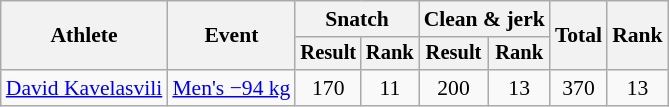<table class="wikitable" style="font-size:90%">
<tr>
<th rowspan=2>Athlete</th>
<th rowspan=2>Event</th>
<th colspan="2">Snatch</th>
<th colspan="2">Clean & jerk</th>
<th rowspan="2">Total</th>
<th rowspan="2">Rank</th>
</tr>
<tr style="font-size:95%">
<th>Result</th>
<th>Rank</th>
<th>Result</th>
<th>Rank</th>
</tr>
<tr align=center>
<td align=left><a href='#'>David Kavelasvili</a></td>
<td align=left><a href='#'>Men's −94 kg</a></td>
<td>170</td>
<td>11</td>
<td>200</td>
<td>13</td>
<td>370</td>
<td>13</td>
</tr>
</table>
